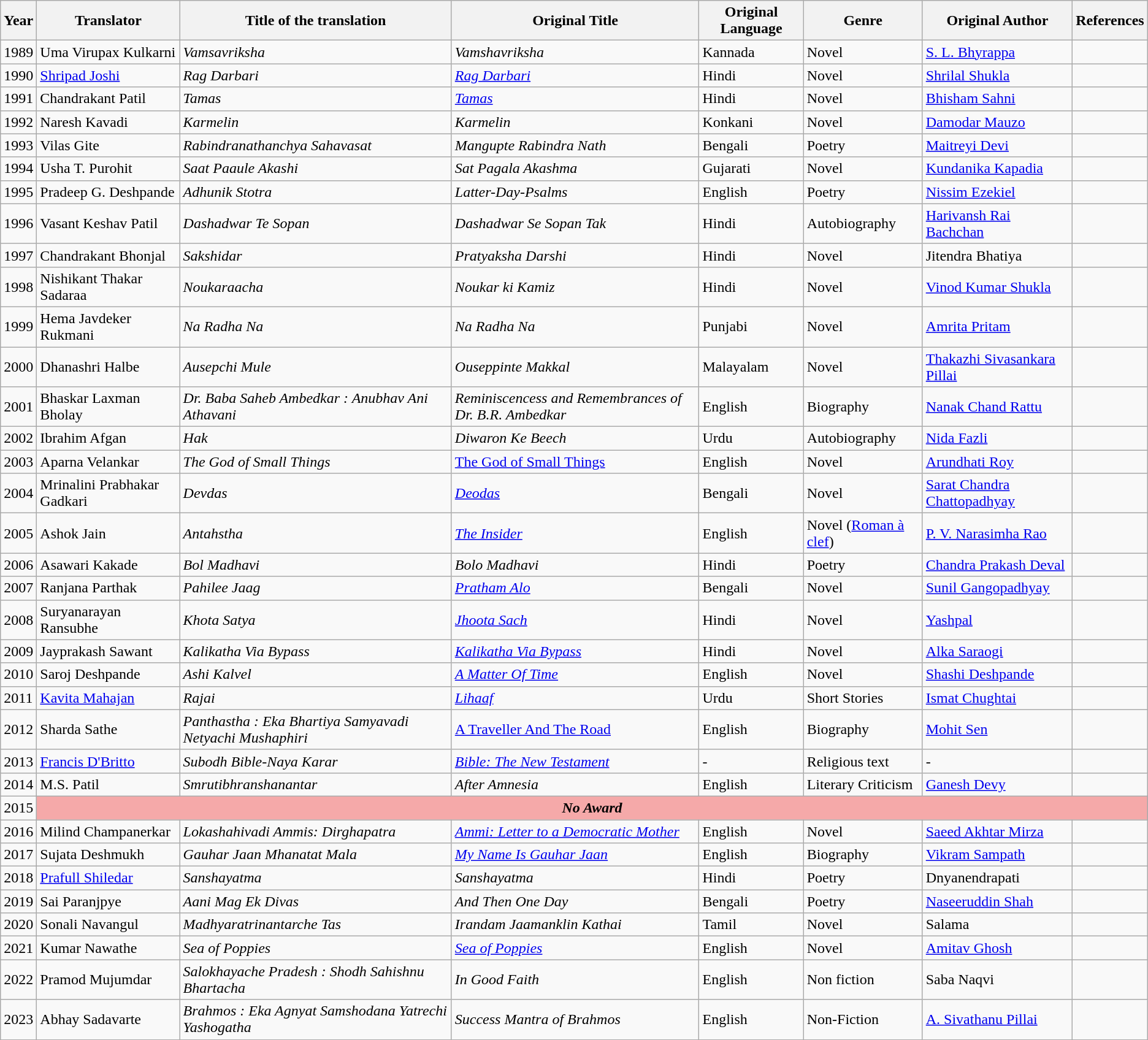<table class="wikitable sortable">
<tr>
<th>Year</th>
<th>Translator</th>
<th>Title of the translation</th>
<th>Original Title</th>
<th>Original Language</th>
<th>Genre</th>
<th>Original Author</th>
<th class=unsortable>References</th>
</tr>
<tr>
<td>1989</td>
<td>Uma Virupax Kulkarni</td>
<td><em>Vamsavriksha</em></td>
<td><em>Vamshavriksha</em></td>
<td>Kannada</td>
<td>Novel</td>
<td><a href='#'>S. L. Bhyrappa</a></td>
<td></td>
</tr>
<tr>
<td>1990</td>
<td><a href='#'>Shripad Joshi</a></td>
<td><em>Rag Darbari</em></td>
<td><em><a href='#'>Rag Darbari</a></em></td>
<td>Hindi</td>
<td>Novel</td>
<td><a href='#'>Shrilal Shukla</a></td>
<td></td>
</tr>
<tr>
<td>1991</td>
<td>Chandrakant Patil</td>
<td><em>Tamas</em></td>
<td><em><a href='#'>Tamas</a></em></td>
<td>Hindi</td>
<td>Novel</td>
<td><a href='#'>Bhisham Sahni</a></td>
<td></td>
</tr>
<tr>
<td>1992</td>
<td>Naresh Kavadi</td>
<td><em>Karmelin</em></td>
<td><em>Karmelin</em></td>
<td>Konkani</td>
<td>Novel</td>
<td><a href='#'>Damodar Mauzo</a></td>
<td></td>
</tr>
<tr>
<td>1993</td>
<td>Vilas Gite</td>
<td><em>Rabindranathanchya Sahavasat</em></td>
<td><em>Mangupte Rabindra Nath</em></td>
<td>Bengali</td>
<td>Poetry</td>
<td><a href='#'>Maitreyi Devi</a></td>
<td></td>
</tr>
<tr>
<td>1994</td>
<td>Usha T. Purohit</td>
<td><em>Saat Paaule Akashi</em></td>
<td><em>Sat Pagala Akashma</em></td>
<td>Gujarati</td>
<td>Novel</td>
<td><a href='#'>Kundanika Kapadia</a></td>
<td></td>
</tr>
<tr>
<td>1995</td>
<td>Pradeep G. Deshpande</td>
<td><em>Adhunik Stotra</em></td>
<td><em>Latter-Day-Psalms</em></td>
<td>English</td>
<td>Poetry</td>
<td><a href='#'>Nissim Ezekiel</a></td>
<td></td>
</tr>
<tr>
<td>1996</td>
<td>Vasant Keshav Patil</td>
<td><em>Dashadwar Te Sopan</em></td>
<td><em>Dashadwar Se Sopan Tak</em></td>
<td>Hindi</td>
<td>Autobiography</td>
<td><a href='#'>Harivansh Rai Bachchan</a></td>
<td></td>
</tr>
<tr>
<td>1997</td>
<td>Chandrakant Bhonjal</td>
<td><em>Sakshidar</em></td>
<td><em>Pratyaksha Darshi</em></td>
<td>Hindi</td>
<td>Novel</td>
<td>Jitendra Bhatiya</td>
<td></td>
</tr>
<tr>
<td>1998</td>
<td>Nishikant Thakar Sadaraa</td>
<td><em>Noukaraacha</em></td>
<td><em>Noukar ki Kamiz</em></td>
<td>Hindi</td>
<td>Novel</td>
<td><a href='#'>Vinod Kumar Shukla</a></td>
<td></td>
</tr>
<tr>
<td>1999</td>
<td>Hema Javdeker Rukmani</td>
<td><em>Na Radha Na</em></td>
<td><em>Na Radha Na</em></td>
<td>Punjabi</td>
<td>Novel</td>
<td><a href='#'>Amrita Pritam</a></td>
<td></td>
</tr>
<tr>
<td>2000</td>
<td>Dhanashri Halbe</td>
<td><em>Ausepchi Mule</em></td>
<td><em>Ouseppinte Makkal</em></td>
<td>Malayalam</td>
<td>Novel</td>
<td><a href='#'>Thakazhi Sivasankara Pillai</a></td>
<td></td>
</tr>
<tr>
<td>2001</td>
<td>Bhaskar Laxman Bholay</td>
<td><em>Dr. Baba Saheb Ambedkar : Anubhav Ani Athavani</em></td>
<td><em>Reminiscencess and Remembrances of Dr. B.R. Ambedkar</em></td>
<td>English</td>
<td>Biography</td>
<td><a href='#'>Nanak Chand Rattu</a></td>
<td></td>
</tr>
<tr>
<td>2002</td>
<td>Ibrahim Afgan</td>
<td><em>Hak</em></td>
<td><em>Diwaron Ke Beech</em></td>
<td>Urdu</td>
<td>Autobiography</td>
<td><a href='#'>Nida Fazli</a></td>
<td></td>
</tr>
<tr>
<td>2003</td>
<td>Aparna Velankar</td>
<td><em>The God of Small Things</em></td>
<td><a href='#'>The God of Small Things</a></td>
<td>English</td>
<td>Novel</td>
<td><a href='#'>Arundhati Roy</a></td>
<td></td>
</tr>
<tr>
<td>2004</td>
<td>Mrinalini Prabhakar Gadkari</td>
<td><em>Devdas</em></td>
<td><em><a href='#'>Deodas</a></em></td>
<td>Bengali</td>
<td>Novel</td>
<td><a href='#'>Sarat Chandra Chattopadhyay</a></td>
<td></td>
</tr>
<tr>
<td>2005</td>
<td>Ashok Jain</td>
<td><em>Antahstha</em></td>
<td><em><a href='#'>The Insider</a></em></td>
<td>English</td>
<td>Novel (<a href='#'>Roman à clef</a>)</td>
<td><a href='#'>P. V. Narasimha Rao</a></td>
<td></td>
</tr>
<tr>
<td>2006</td>
<td>Asawari Kakade</td>
<td><em>Bol Madhavi</em></td>
<td><em>Bolo Madhavi</em></td>
<td>Hindi</td>
<td>Poetry</td>
<td><a href='#'>Chandra Prakash Deval</a></td>
<td></td>
</tr>
<tr>
<td>2007</td>
<td>Ranjana Parthak</td>
<td><em>Pahilee Jaag</em></td>
<td><em><a href='#'>Pratham Alo</a></em></td>
<td>Bengali</td>
<td>Novel</td>
<td><a href='#'>Sunil Gangopadhyay</a></td>
<td></td>
</tr>
<tr>
<td>2008</td>
<td>Suryanarayan Ransubhe</td>
<td><em>Khota Satya</em></td>
<td><em><a href='#'>Jhoota Sach</a></em></td>
<td>Hindi</td>
<td>Novel</td>
<td><a href='#'>Yashpal</a></td>
<td></td>
</tr>
<tr>
<td>2009</td>
<td>Jayprakash Sawant</td>
<td><em>Kalikatha Via Bypass</em></td>
<td><em><a href='#'>Kalikatha Via Bypass</a></em></td>
<td>Hindi</td>
<td>Novel</td>
<td><a href='#'>Alka Saraogi</a></td>
<td></td>
</tr>
<tr>
<td>2010</td>
<td>Saroj Deshpande</td>
<td><em>Ashi Kalvel</em></td>
<td><em><a href='#'>A Matter Of Time</a></em></td>
<td>English</td>
<td>Novel</td>
<td><a href='#'>Shashi Deshpande</a></td>
<td></td>
</tr>
<tr>
<td>2011</td>
<td><a href='#'>Kavita Mahajan</a></td>
<td><em>Rajai</em></td>
<td><em><a href='#'>Lihaaf</a></em></td>
<td>Urdu</td>
<td>Short Stories</td>
<td><a href='#'>Ismat Chughtai</a></td>
<td></td>
</tr>
<tr>
<td>2012</td>
<td>Sharda Sathe</td>
<td><em>Panthastha : Eka Bhartiya Samyavadi Netyachi Mushaphiri</em></td>
<td><a href='#'>A Traveller And The Road</a></td>
<td>English</td>
<td>Biography</td>
<td><a href='#'>Mohit Sen</a></td>
<td></td>
</tr>
<tr>
<td>2013</td>
<td><a href='#'>Francis D'Britto</a></td>
<td><em>Subodh Bible-Naya Karar</em></td>
<td><em><a href='#'>Bible: The New Testament</a></em></td>
<td>-</td>
<td>Religious text</td>
<td>-</td>
<td></td>
</tr>
<tr>
<td>2014</td>
<td>M.S. Patil</td>
<td><em>Smrutibhranshanantar</em></td>
<td><em>After Amnesia</em></td>
<td>English</td>
<td>Literary Criticism</td>
<td><a href='#'>Ganesh Devy</a></td>
<td></td>
</tr>
<tr>
<td>2015</td>
<td style="background:#f5a9a9; text-align:center;" colspan=7><strong><em>No Award</em></strong></td>
</tr>
<tr>
<td>2016</td>
<td>Milind Champanerkar</td>
<td><em>Lokashahivadi Ammis: Dirghapatra</em></td>
<td><em><a href='#'>Ammi: Letter to a Democratic Mother</a></em></td>
<td>English</td>
<td>Novel</td>
<td><a href='#'>Saeed Akhtar Mirza</a></td>
<td></td>
</tr>
<tr>
<td>2017</td>
<td>Sujata Deshmukh</td>
<td><em>Gauhar Jaan Mhanatat Mala</em></td>
<td><em><a href='#'>My Name Is Gauhar Jaan</a></em></td>
<td>English</td>
<td>Biography</td>
<td><a href='#'>Vikram Sampath</a></td>
<td></td>
</tr>
<tr>
<td>2018</td>
<td><a href='#'>Prafull Shiledar</a></td>
<td><em>Sanshayatma</em></td>
<td><em>Sanshayatma</em></td>
<td>Hindi</td>
<td>Poetry</td>
<td>Dnyanendrapati</td>
<td></td>
</tr>
<tr>
<td>2019</td>
<td>Sai Paranjpye</td>
<td><em>Aani Mag Ek Divas</em></td>
<td><em>And Then One Day</em></td>
<td>Bengali</td>
<td>Poetry</td>
<td><a href='#'>Naseeruddin Shah</a></td>
<td></td>
</tr>
<tr>
<td>2020</td>
<td>Sonali Navangul</td>
<td><em>Madhyaratrinantarche Tas</em></td>
<td><em>Irandam Jaamanklin Kathai</em></td>
<td>Tamil</td>
<td>Novel</td>
<td>Salama</td>
<td></td>
</tr>
<tr>
<td>2021</td>
<td>Kumar Nawathe</td>
<td><em>Sea of Poppies</em></td>
<td><em><a href='#'>Sea of Poppies</a></em></td>
<td>English</td>
<td>Novel</td>
<td><a href='#'>Amitav Ghosh</a></td>
<td></td>
</tr>
<tr>
<td>2022</td>
<td>Pramod Mujumdar</td>
<td><em>Salokhayache Pradesh : Shodh Sahishnu Bhartacha</em></td>
<td><em>In Good Faith</em></td>
<td>English</td>
<td>Non fiction</td>
<td>Saba Naqvi</td>
<td></td>
</tr>
<tr>
<td>2023</td>
<td>Abhay Sadavarte</td>
<td><em>Brahmos : Eka Agnyat Samshodana Yatrechi Yashogatha</em></td>
<td><em>Success Mantra of Brahmos</em></td>
<td>English</td>
<td>Non-Fiction</td>
<td><a href='#'>A. Sivathanu Pillai</a></td>
<td></td>
</tr>
</table>
